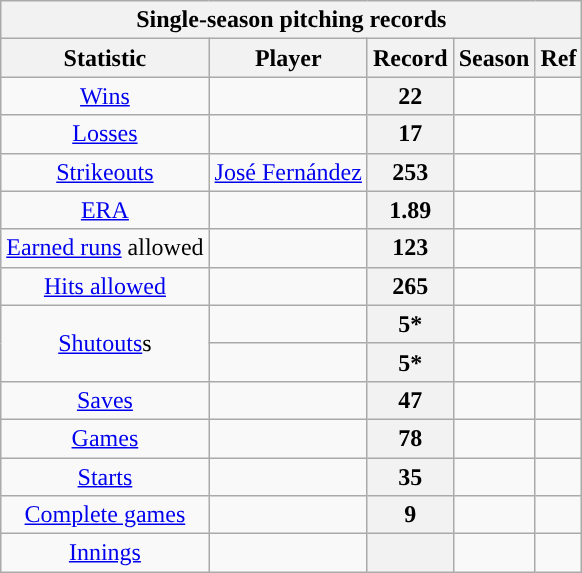<table class="wikitable sortable" style="text-align:center">
<tr>
<th colspan=5>Single-season pitching records</th>
</tr>
<tr>
<th scope="col">Statistic</th>
<th scope="col">Player</th>
<th scope="col" class="unsortable">Record</th>
<th scope="col">Season</th>
<th scope="col" class="unsortable">Ref</th>
</tr>
<tr>
<td><a href='#'>Wins</a></td>
<td></td>
<th scope="row">22</th>
<td></td>
<td></td>
</tr>
<tr>
<td><a href='#'>Losses</a></td>
<td></td>
<th scope="row">17</th>
<td></td>
<td></td>
</tr>
<tr>
<td><a href='#'>Strikeouts</a></td>
<td><a href='#'>José Fernández</a></td>
<th scope="row">253</th>
<td></td>
<td></td>
</tr>
<tr>
<td><a href='#'>ERA</a></td>
<td></td>
<th scope="row">1.89</th>
<td></td>
<td></td>
</tr>
<tr>
<td><a href='#'>Earned runs</a> allowed</td>
<td></td>
<th scope="row">123</th>
<td></td>
<td></td>
</tr>
<tr>
<td><a href='#'>Hits allowed</a></td>
<td></td>
<th scope="row">265</th>
<td></td>
<td></td>
</tr>
<tr>
<td rowspan=2><a href='#'>Shutouts</a>s</td>
<td></td>
<th scope="row">5*</th>
<td></td>
<td></td>
</tr>
<tr>
<td></td>
<th scope="row">5*</th>
<td></td>
<td></td>
</tr>
<tr>
<td><a href='#'>Saves</a></td>
<td></td>
<th scope="row">47</th>
<td></td>
<td></td>
</tr>
<tr>
<td><a href='#'>Games</a></td>
<td></td>
<th scope="row">78</th>
<td></td>
<td></td>
</tr>
<tr>
<td><a href='#'>Starts</a></td>
<td></td>
<th scope="row">35</th>
<td></td>
<td></td>
</tr>
<tr>
<td><a href='#'>Complete games</a></td>
<td></td>
<th scope="row">9</th>
<td></td>
<td></td>
</tr>
<tr>
<td><a href='#'>Innings</a></td>
<td></td>
<th scope="row"></th>
<td></td>
<td></td>
</tr>
</table>
